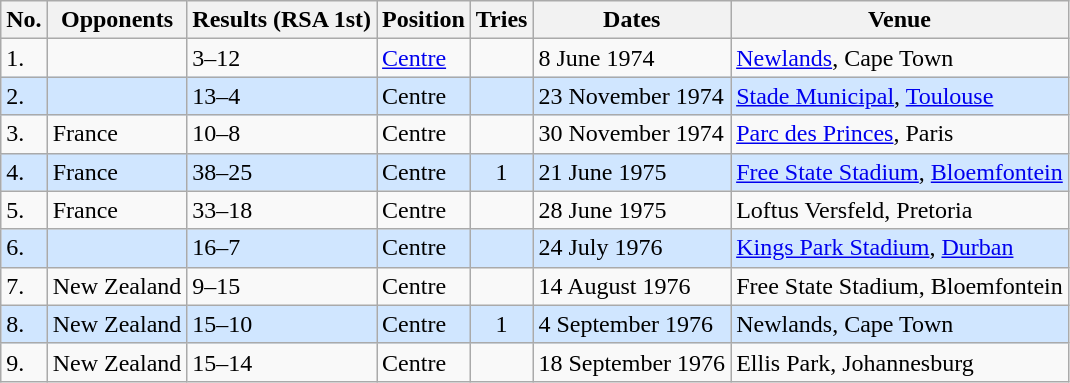<table class="wikitable sortable">
<tr>
<th>No.</th>
<th>Opponents</th>
<th>Results (RSA 1st)</th>
<th>Position</th>
<th>Tries</th>
<th>Dates</th>
<th>Venue</th>
</tr>
<tr>
<td>1.</td>
<td></td>
<td>3–12</td>
<td><a href='#'>Centre</a></td>
<td></td>
<td>8 June 1974</td>
<td><a href='#'>Newlands</a>, Cape Town</td>
</tr>
<tr style="background: #D0E6FF;">
<td>2.</td>
<td></td>
<td>13–4</td>
<td>Centre</td>
<td></td>
<td>23 November 1974</td>
<td><a href='#'>Stade Municipal</a>, <a href='#'>Toulouse</a></td>
</tr>
<tr>
<td>3.</td>
<td> France</td>
<td>10–8</td>
<td>Centre</td>
<td></td>
<td>30 November 1974</td>
<td><a href='#'>Parc des Princes</a>, Paris</td>
</tr>
<tr style="background: #D0E6FF;">
<td>4.</td>
<td> France</td>
<td>38–25</td>
<td>Centre</td>
<td align="center">1</td>
<td>21 June 1975</td>
<td><a href='#'>Free State Stadium</a>, <a href='#'>Bloemfontein</a></td>
</tr>
<tr>
<td>5.</td>
<td> France</td>
<td>33–18</td>
<td>Centre</td>
<td></td>
<td>28 June 1975</td>
<td>Loftus Versfeld, Pretoria</td>
</tr>
<tr style="background: #D0E6FF;">
<td>6.</td>
<td></td>
<td>16–7</td>
<td>Centre</td>
<td></td>
<td>24 July 1976</td>
<td><a href='#'>Kings Park Stadium</a>, <a href='#'>Durban</a></td>
</tr>
<tr>
<td>7.</td>
<td> New Zealand</td>
<td>9–15</td>
<td>Centre</td>
<td></td>
<td>14 August 1976</td>
<td>Free State Stadium, Bloemfontein</td>
</tr>
<tr style="background: #D0E6FF;">
<td>8.</td>
<td> New Zealand</td>
<td>15–10</td>
<td>Centre</td>
<td align="center">1</td>
<td>4 September 1976</td>
<td>Newlands, Cape Town</td>
</tr>
<tr>
<td>9.</td>
<td> New Zealand</td>
<td>15–14</td>
<td>Centre</td>
<td></td>
<td>18 September 1976</td>
<td>Ellis Park, Johannesburg</td>
</tr>
</table>
